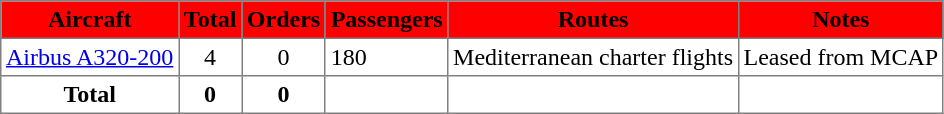<table class="toccolours" border="1" cellpadding="3" style="border-collapse:collapse">
<tr bgcolor=red>
<th>Aircraft</th>
<th>Total</th>
<th>Orders</th>
<th>Passengers</th>
<th>Routes</th>
<th>Notes</th>
</tr>
<tr>
<td><a href='#'>Airbus A320-200</a></td>
<td align="center">4</td>
<td align="center">0</td>
<td>180</td>
<td>Mediterranean charter flights</td>
<td>Leased from MCAP</td>
</tr>
<tr>
<th>Total</th>
<th>0</th>
<th>0</th>
<th></th>
<th></th>
<th></th>
</tr>
</table>
